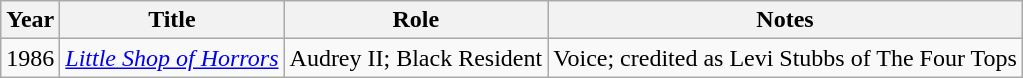<table class="wikitable">
<tr>
<th>Year</th>
<th>Title</th>
<th>Role</th>
<th>Notes</th>
</tr>
<tr>
<td>1986</td>
<td><em><a href='#'>Little Shop of Horrors</a></em></td>
<td>Audrey II; Black Resident</td>
<td>Voice; credited as Levi Stubbs of The Four Tops</td>
</tr>
</table>
